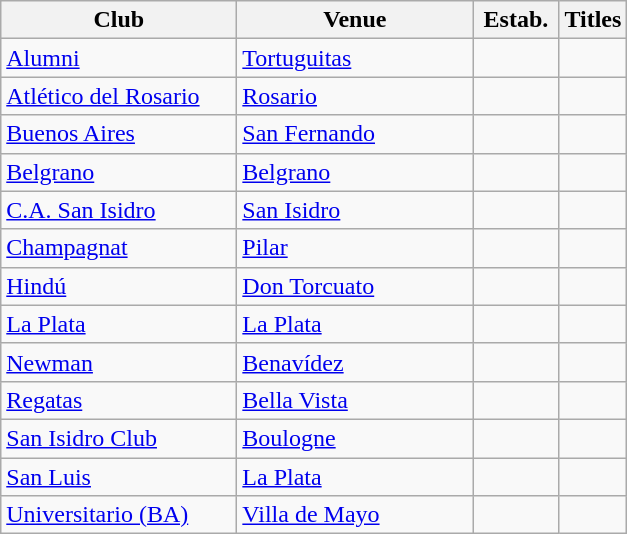<table class="wikitable sortable" width= px>
<tr>
<th width=150px>Club</th>
<th width=150px>Venue</th>
<th width=50px>Estab.</th>
<th>Titles</th>
</tr>
<tr>
<td><a href='#'>Alumni</a></td>
<td><a href='#'>Tortuguitas</a></td>
<td></td>
<td></td>
</tr>
<tr>
<td><a href='#'>Atlético del Rosario</a></td>
<td><a href='#'>Rosario</a></td>
<td></td>
<td></td>
</tr>
<tr>
<td><a href='#'>Buenos Aires</a></td>
<td><a href='#'>San Fernando</a></td>
<td></td>
<td></td>
</tr>
<tr>
<td><a href='#'>Belgrano</a></td>
<td><a href='#'>Belgrano</a></td>
<td></td>
<td></td>
</tr>
<tr>
<td><a href='#'>C.A. San Isidro</a></td>
<td><a href='#'>San Isidro</a></td>
<td></td>
<td></td>
</tr>
<tr>
<td><a href='#'>Champagnat</a></td>
<td><a href='#'>Pilar</a></td>
<td></td>
<td></td>
</tr>
<tr>
<td><a href='#'>Hindú</a></td>
<td><a href='#'>Don Torcuato</a></td>
<td></td>
<td></td>
</tr>
<tr>
<td><a href='#'>La Plata</a></td>
<td><a href='#'>La Plata</a></td>
<td></td>
<td></td>
</tr>
<tr>
<td><a href='#'>Newman</a></td>
<td><a href='#'>Benavídez</a></td>
<td></td>
<td></td>
</tr>
<tr>
<td><a href='#'>Regatas</a></td>
<td><a href='#'>Bella Vista</a></td>
<td></td>
<td></td>
</tr>
<tr>
<td><a href='#'>San Isidro Club</a></td>
<td><a href='#'>Boulogne</a></td>
<td></td>
<td></td>
</tr>
<tr>
<td><a href='#'>San Luis</a></td>
<td><a href='#'>La Plata</a></td>
<td></td>
<td></td>
</tr>
<tr>
<td><a href='#'>Universitario (BA)</a></td>
<td><a href='#'>Villa de Mayo</a></td>
<td></td>
<td></td>
</tr>
</table>
